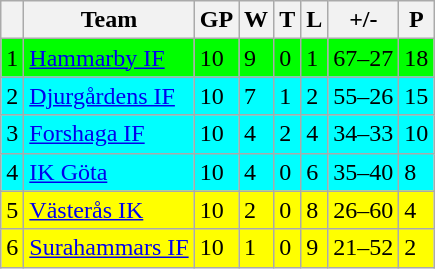<table class="wikitable">
<tr>
<th></th>
<th>Team</th>
<th>GP</th>
<th>W</th>
<th>T</th>
<th>L</th>
<th>+/-</th>
<th>P</th>
</tr>
<tr style="background:#00FF00">
<td>1</td>
<td><a href='#'>Hammarby IF</a></td>
<td>10</td>
<td>9</td>
<td>0</td>
<td>1</td>
<td>67–27</td>
<td>18</td>
</tr>
<tr style="background:#00FFFF">
<td>2</td>
<td><a href='#'>Djurgårdens IF</a></td>
<td>10</td>
<td>7</td>
<td>1</td>
<td>2</td>
<td>55–26</td>
<td>15</td>
</tr>
<tr style="background:#00FFFF">
<td>3</td>
<td><a href='#'>Forshaga IF</a></td>
<td>10</td>
<td>4</td>
<td>2</td>
<td>4</td>
<td>34–33</td>
<td>10</td>
</tr>
<tr style="background:#00FFFF">
<td>4</td>
<td><a href='#'>IK Göta</a></td>
<td>10</td>
<td>4</td>
<td>0</td>
<td>6</td>
<td>35–40</td>
<td>8</td>
</tr>
<tr style="background:#FFFF00">
<td>5</td>
<td><a href='#'>Västerås IK</a></td>
<td>10</td>
<td>2</td>
<td>0</td>
<td>8</td>
<td>26–60</td>
<td>4</td>
</tr>
<tr style="background:#FFFF00">
<td>6</td>
<td><a href='#'>Surahammars IF</a></td>
<td>10</td>
<td>1</td>
<td>0</td>
<td>9</td>
<td>21–52</td>
<td>2</td>
</tr>
</table>
